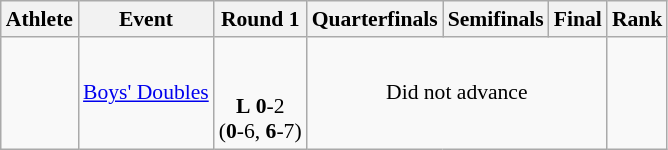<table class=wikitable style="font-size:90%">
<tr>
<th>Athlete</th>
<th>Event</th>
<th>Round 1</th>
<th>Quarterfinals</th>
<th>Semifinals</th>
<th>Final</th>
<th>Rank</th>
</tr>
<tr>
<td> <br></td>
<td><a href='#'>Boys' Doubles</a></td>
<td align=center><br><br><strong>L</strong> <strong>0</strong>-2<br> (<strong>0</strong>-6, <strong>6</strong>-7)</td>
<td colspan="3" style="text-align:center;">Did not advance</td>
<td align=center></td>
</tr>
</table>
